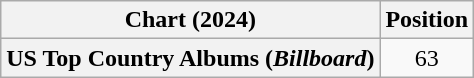<table class="wikitable plainrowheaders" style="text-align:center">
<tr>
<th scope="col">Chart (2024)</th>
<th scope="col">Position</th>
</tr>
<tr>
<th scope="row">US Top Country Albums (<em>Billboard</em>)</th>
<td>63</td>
</tr>
</table>
